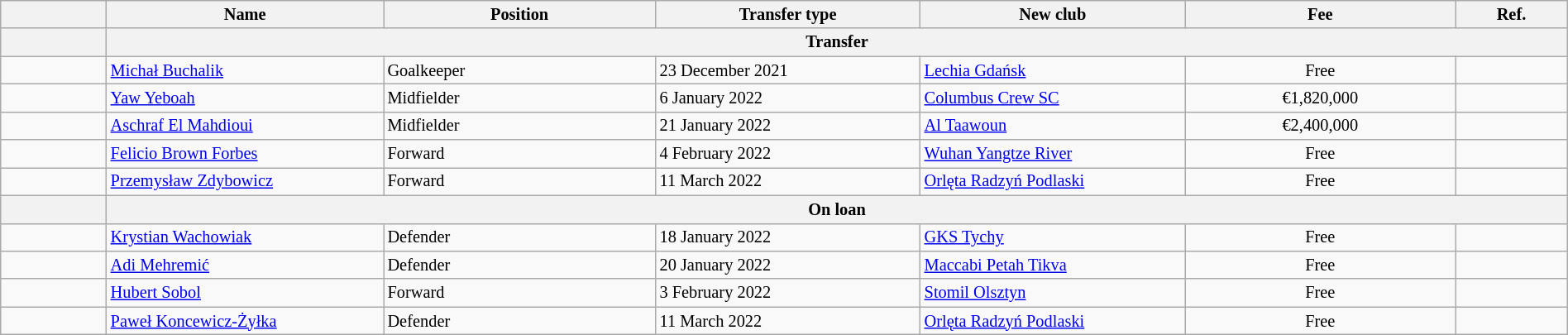<table class="wikitable" style="width:100%; font-size:85%;">
<tr>
<th width="2%"></th>
<th width="5%">Name</th>
<th width="5%">Position</th>
<th width="5%">Transfer type</th>
<th width="5%">New club</th>
<th width="5%">Fee</th>
<th width="2%">Ref.</th>
</tr>
<tr>
<th></th>
<th colspan=6>Transfer</th>
</tr>
<tr>
<td align=center></td>
<td align=left> <a href='#'>Michał Buchalik</a></td>
<td align=left>Goalkeeper</td>
<td align=left>23 December 2021</td>
<td align=left> <a href='#'>Lechia Gdańsk</a></td>
<td align=center>Free</td>
<td></td>
</tr>
<tr>
<td align=center></td>
<td align=left> <a href='#'>Yaw Yeboah</a></td>
<td align=left>Midfielder</td>
<td align=left>6 January 2022</td>
<td align=left> <a href='#'>Columbus Crew SC </a></td>
<td align=center>€1,820,000</td>
<td></td>
</tr>
<tr>
<td align=center></td>
<td align=left> <a href='#'>Aschraf El Mahdioui</a></td>
<td align=left>Midfielder</td>
<td align=left>21 January 2022</td>
<td align=left> <a href='#'>Al Taawoun</a></td>
<td align=center>€2,400,000</td>
<td></td>
</tr>
<tr>
<td align=center></td>
<td align=left> <a href='#'>Felicio Brown Forbes</a></td>
<td align=left>Forward</td>
<td align=left>4 February 2022</td>
<td align=left> <a href='#'>Wuhan Yangtze River</a></td>
<td align=center>Free</td>
<td></td>
</tr>
<tr>
<td align=center></td>
<td align=left> <a href='#'>Przemysław Zdybowicz</a></td>
<td align=left>Forward</td>
<td align=left>11 March 2022</td>
<td align=left> <a href='#'>Orlęta Radzyń Podlaski</a></td>
<td align=center>Free</td>
<td></td>
</tr>
<tr>
<th></th>
<th colspan=6>On loan</th>
</tr>
<tr>
<td align=center></td>
<td align=left> <a href='#'>Krystian Wachowiak</a></td>
<td align=left>Defender</td>
<td align=left>18 January 2022</td>
<td align=left> <a href='#'>GKS Tychy</a></td>
<td align=center>Free</td>
<td></td>
</tr>
<tr>
<td align=center></td>
<td align=left> <a href='#'>Adi Mehremić</a></td>
<td align=left>Defender</td>
<td align=left>20 January 2022</td>
<td align=left> <a href='#'>Maccabi Petah Tikva</a></td>
<td align=center>Free</td>
<td></td>
</tr>
<tr>
<td align=center></td>
<td align=left> <a href='#'>Hubert Sobol</a></td>
<td align=left>Forward</td>
<td align=left>3 February 2022</td>
<td align=left> <a href='#'>Stomil Olsztyn</a></td>
<td align=center>Free</td>
<td></td>
</tr>
<tr>
<td align=center></td>
<td align=left> <a href='#'>Paweł Koncewicz-Żyłka</a></td>
<td align=left>Defender</td>
<td align=left>11 March 2022</td>
<td align=left> <a href='#'>Orlęta Radzyń Podlaski</a></td>
<td align=center>Free</td>
<td></td>
</tr>
</table>
